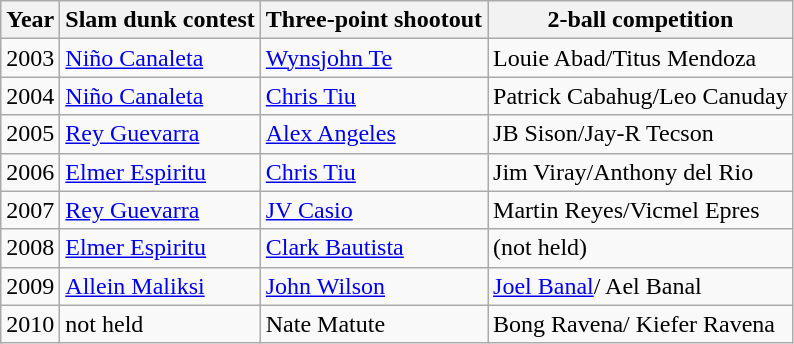<table class=wikitable>
<tr>
<th>Year</th>
<th>Slam dunk contest</th>
<th>Three-point shootout</th>
<th>2-ball competition</th>
</tr>
<tr>
<td>2003</td>
<td> <a href='#'>Niño Canaleta</a></td>
<td> <a href='#'>Wynsjohn Te</a></td>
<td> Louie Abad/Titus Mendoza</td>
</tr>
<tr>
<td>2004</td>
<td> <a href='#'>Niño Canaleta</a></td>
<td> <a href='#'>Chris Tiu</a></td>
<td> Patrick Cabahug/Leo Canuday</td>
</tr>
<tr>
<td>2005</td>
<td> <a href='#'>Rey Guevarra</a></td>
<td> <a href='#'>Alex Angeles</a></td>
<td> JB Sison/Jay-R Tecson</td>
</tr>
<tr>
<td>2006</td>
<td> <a href='#'>Elmer Espiritu</a></td>
<td> <a href='#'>Chris Tiu</a></td>
<td> Jim Viray/Anthony del Rio</td>
</tr>
<tr>
<td>2007</td>
<td> <a href='#'>Rey Guevarra</a></td>
<td> <a href='#'>JV Casio</a></td>
<td> Martin Reyes/Vicmel Epres</td>
</tr>
<tr>
<td>2008</td>
<td> <a href='#'>Elmer Espiritu</a></td>
<td> <a href='#'>Clark Bautista</a></td>
<td>(not held)</td>
</tr>
<tr>
<td>2009</td>
<td> <a href='#'>Allein Maliksi</a></td>
<td> <a href='#'>John Wilson</a></td>
<td> <a href='#'>Joel Banal</a>/ Ael Banal</td>
</tr>
<tr>
<td>2010</td>
<td>not held</td>
<td> Nate Matute</td>
<td> Bong Ravena/ Kiefer Ravena</td>
</tr>
</table>
